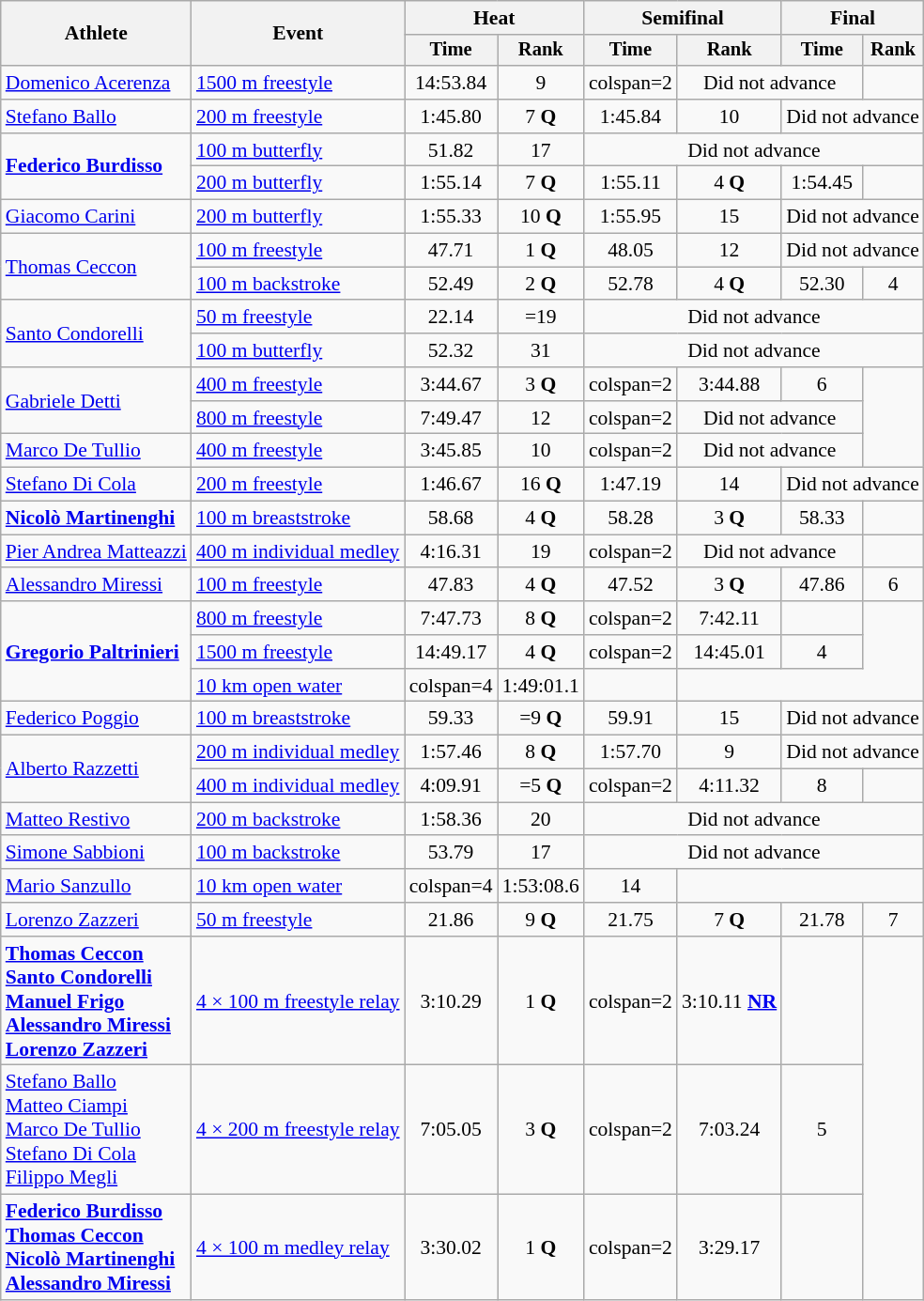<table class=wikitable style="font-size:90%">
<tr>
<th rowspan="2">Athlete</th>
<th rowspan="2">Event</th>
<th colspan="2">Heat</th>
<th colspan="2">Semifinal</th>
<th colspan="2">Final</th>
</tr>
<tr style="font-size:95%">
<th>Time</th>
<th>Rank</th>
<th>Time</th>
<th>Rank</th>
<th>Time</th>
<th>Rank</th>
</tr>
<tr align=center>
<td align=left><a href='#'>Domenico Acerenza</a></td>
<td align=left><a href='#'>1500 m freestyle</a></td>
<td>14:53.84</td>
<td>9</td>
<td>colspan=2 </td>
<td colspan="2">Did not advance</td>
</tr>
<tr align=center>
<td align=left><a href='#'>Stefano Ballo</a></td>
<td align=left><a href='#'>200 m freestyle</a></td>
<td>1:45.80</td>
<td>7 <strong>Q</strong></td>
<td>1:45.84</td>
<td>10</td>
<td colspan="2">Did not advance</td>
</tr>
<tr align=center>
<td align=left rowspan=2><strong><a href='#'>Federico Burdisso</a></strong></td>
<td align=left><a href='#'>100 m butterfly</a></td>
<td>51.82</td>
<td>17</td>
<td colspan="4">Did not advance</td>
</tr>
<tr align=center>
<td align=left><a href='#'>200 m butterfly</a></td>
<td>1:55.14</td>
<td>7 <strong>Q</strong></td>
<td>1:55.11</td>
<td>4 <strong>Q</strong></td>
<td>1:54.45</td>
<td></td>
</tr>
<tr align=center>
<td align=left><a href='#'>Giacomo Carini</a></td>
<td align=left><a href='#'>200 m butterfly</a></td>
<td>1:55.33</td>
<td>10 <strong>Q</strong></td>
<td>1:55.95</td>
<td>15</td>
<td colspan="2">Did not advance</td>
</tr>
<tr align=center>
<td align=left rowspan=2><a href='#'>Thomas Ceccon</a></td>
<td align=left><a href='#'>100 m freestyle</a></td>
<td>47.71</td>
<td>1 <strong>Q</strong></td>
<td>48.05</td>
<td>12</td>
<td colspan="2">Did not advance</td>
</tr>
<tr align=center>
<td align=left><a href='#'>100 m backstroke</a></td>
<td>52.49</td>
<td>2 <strong>Q</strong></td>
<td>52.78</td>
<td>4 <strong>Q</strong></td>
<td>52.30</td>
<td>4</td>
</tr>
<tr align=center>
<td align=left rowspan=2><a href='#'>Santo Condorelli</a></td>
<td align=left><a href='#'>50 m freestyle</a></td>
<td>22.14</td>
<td>=19</td>
<td colspan="4">Did not advance</td>
</tr>
<tr align=center>
<td align=left><a href='#'>100 m butterfly</a></td>
<td>52.32</td>
<td>31</td>
<td colspan="4">Did not advance</td>
</tr>
<tr align=center>
<td align=left rowspan=2><a href='#'>Gabriele Detti</a></td>
<td align=left><a href='#'>400 m freestyle</a></td>
<td>3:44.67</td>
<td>3 <strong>Q</strong></td>
<td>colspan=2 </td>
<td>3:44.88</td>
<td>6</td>
</tr>
<tr align=center>
<td align=left><a href='#'>800 m freestyle</a></td>
<td>7:49.47</td>
<td>12</td>
<td>colspan=2 </td>
<td colspan="2">Did not advance</td>
</tr>
<tr align=center>
<td align=left><a href='#'>Marco De Tullio</a></td>
<td align=left><a href='#'>400 m freestyle</a></td>
<td>3:45.85</td>
<td>10</td>
<td>colspan=2 </td>
<td colspan="2">Did not advance</td>
</tr>
<tr align=center>
<td align=left><a href='#'>Stefano Di Cola</a></td>
<td align=left><a href='#'>200 m freestyle</a></td>
<td>1:46.67</td>
<td>16 <strong>Q</strong></td>
<td>1:47.19</td>
<td>14</td>
<td colspan="2">Did not advance</td>
</tr>
<tr align=center>
<td align=left><strong><a href='#'>Nicolò Martinenghi</a></strong></td>
<td align=left><a href='#'>100 m breaststroke</a></td>
<td>58.68</td>
<td>4 <strong>Q</strong></td>
<td>58.28</td>
<td>3 <strong>Q</strong></td>
<td>58.33</td>
<td></td>
</tr>
<tr align=center>
<td align=left><a href='#'>Pier Andrea Matteazzi</a></td>
<td align=left><a href='#'>400 m individual medley</a></td>
<td>4:16.31</td>
<td>19</td>
<td>colspan=2 </td>
<td colspan="2">Did not advance</td>
</tr>
<tr align=center>
<td align=left><a href='#'>Alessandro Miressi</a></td>
<td align=left><a href='#'>100 m freestyle</a></td>
<td>47.83</td>
<td>4 <strong>Q</strong></td>
<td>47.52</td>
<td>3 <strong>Q</strong></td>
<td>47.86</td>
<td>6</td>
</tr>
<tr align=center>
<td align=left rowspan=3><strong><a href='#'>Gregorio Paltrinieri</a></strong></td>
<td align=left><a href='#'>800 m freestyle</a></td>
<td>7:47.73</td>
<td>8 <strong>Q</strong></td>
<td>colspan=2 </td>
<td>7:42.11</td>
<td></td>
</tr>
<tr align=center>
<td align=left><a href='#'>1500 m freestyle</a></td>
<td>14:49.17</td>
<td>4 <strong>Q</strong></td>
<td>colspan=2 </td>
<td>14:45.01</td>
<td>4</td>
</tr>
<tr align=center>
<td align=left><a href='#'>10 km open water</a></td>
<td>colspan=4 </td>
<td>1:49:01.1</td>
<td></td>
</tr>
<tr align=center>
<td align=left><a href='#'>Federico Poggio</a></td>
<td align=left><a href='#'>100 m breaststroke</a></td>
<td>59.33</td>
<td>=9 <strong>Q</strong></td>
<td>59.91</td>
<td>15</td>
<td colspan="2">Did not advance</td>
</tr>
<tr align=center>
<td align=left rowspan=2><a href='#'>Alberto Razzetti</a></td>
<td align=left><a href='#'>200 m individual medley</a></td>
<td>1:57.46</td>
<td>8 <strong>Q</strong></td>
<td>1:57.70</td>
<td>9</td>
<td colspan="2">Did not advance</td>
</tr>
<tr align=center>
<td align=left><a href='#'>400 m individual medley</a></td>
<td>4:09.91</td>
<td>=5 <strong>Q</strong></td>
<td>colspan=2 </td>
<td>4:11.32</td>
<td>8</td>
</tr>
<tr align=center>
<td align=left><a href='#'>Matteo Restivo</a></td>
<td align=left><a href='#'>200 m backstroke</a></td>
<td>1:58.36</td>
<td>20</td>
<td colspan="4">Did not advance</td>
</tr>
<tr align=center>
<td align=left><a href='#'>Simone Sabbioni</a></td>
<td align=left><a href='#'>100 m backstroke</a></td>
<td>53.79</td>
<td>17</td>
<td colspan="4">Did not advance</td>
</tr>
<tr align=center>
<td align=left><a href='#'>Mario Sanzullo</a></td>
<td align=left><a href='#'>10 km open water</a></td>
<td>colspan=4 </td>
<td>1:53:08.6</td>
<td>14</td>
</tr>
<tr align=center>
<td align=left><a href='#'>Lorenzo Zazzeri</a></td>
<td align=left><a href='#'>50 m freestyle</a></td>
<td>21.86</td>
<td>9 <strong>Q</strong></td>
<td>21.75</td>
<td>7 <strong>Q</strong></td>
<td>21.78</td>
<td>7</td>
</tr>
<tr align=center>
<td align=left><strong><a href='#'>Thomas Ceccon</a><br><a href='#'>Santo Condorelli</a><br><a href='#'>Manuel Frigo</a><br><a href='#'>Alessandro Miressi</a><br><a href='#'>Lorenzo Zazzeri</a></strong></td>
<td align=left><a href='#'>4 × 100 m freestyle relay</a></td>
<td>3:10.29</td>
<td>1 <strong>Q</strong></td>
<td>colspan=2 </td>
<td>3:10.11 <strong><a href='#'>NR</a></strong></td>
<td></td>
</tr>
<tr align=center>
<td align=left><a href='#'>Stefano Ballo</a><br><a href='#'>Matteo Ciampi</a><br><a href='#'>Marco De Tullio</a><br><a href='#'>Stefano Di Cola</a><br><a href='#'>Filippo Megli</a></td>
<td align=left><a href='#'>4 × 200 m freestyle relay</a></td>
<td>7:05.05</td>
<td>3 <strong>Q</strong></td>
<td>colspan=2 </td>
<td>7:03.24</td>
<td>5</td>
</tr>
<tr align=center>
<td align=left><strong><a href='#'>Federico Burdisso</a><br><a href='#'>Thomas Ceccon</a><br><a href='#'>Nicolò Martinenghi</a><br><a href='#'>Alessandro Miressi</a></strong></td>
<td align=left><a href='#'>4 × 100 m medley relay</a></td>
<td>3:30.02</td>
<td>1 <strong>Q</strong></td>
<td>colspan=2 </td>
<td>3:29.17</td>
<td></td>
</tr>
</table>
